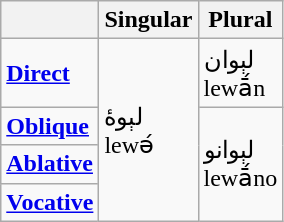<table class="wikitable">
<tr>
<th></th>
<th>Singular</th>
<th>Plural</th>
</tr>
<tr>
<td><strong><a href='#'>Direct</a></strong></td>
<td rowspan="4">لېوۀ<br>lewә́</td>
<td>لېوان<br>lewā́n</td>
</tr>
<tr>
<td><strong><a href='#'>Oblique</a></strong></td>
<td rowspan="3">لېوانو<br>lewā́no</td>
</tr>
<tr>
<td><strong><a href='#'>Ablative</a></strong></td>
</tr>
<tr>
<td><strong><a href='#'>Vocative</a></strong></td>
</tr>
</table>
